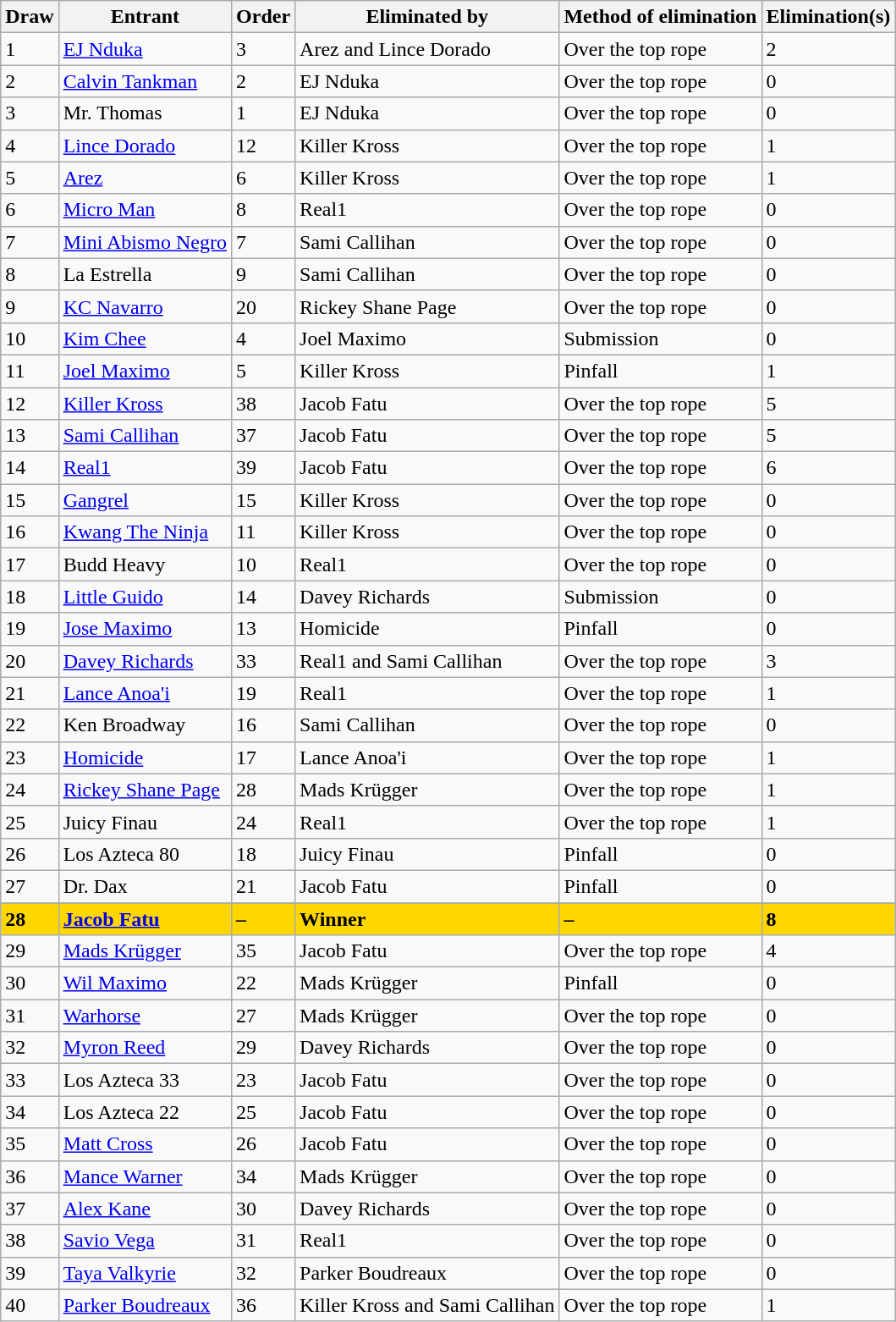<table class="wikitable sortable">
<tr>
<th>Draw</th>
<th>Entrant</th>
<th>Order</th>
<th>Eliminated by</th>
<th>Method of elimination</th>
<th>Elimination(s)</th>
</tr>
<tr>
<td>1</td>
<td><a href='#'>EJ Nduka</a></td>
<td>3</td>
<td>Arez and Lince Dorado</td>
<td>Over the top rope</td>
<td>2</td>
</tr>
<tr>
<td>2</td>
<td><a href='#'>Calvin Tankman</a></td>
<td>2</td>
<td>EJ Nduka</td>
<td>Over the top rope</td>
<td>0</td>
</tr>
<tr>
<td>3</td>
<td>Mr. Thomas</td>
<td>1</td>
<td>EJ Nduka</td>
<td>Over the top rope</td>
<td>0</td>
</tr>
<tr>
<td>4</td>
<td><a href='#'>Lince Dorado</a></td>
<td>12</td>
<td>Killer Kross</td>
<td>Over the top rope</td>
<td>1</td>
</tr>
<tr>
<td>5</td>
<td><a href='#'>Arez</a></td>
<td>6</td>
<td>Killer Kross</td>
<td>Over the top rope</td>
<td>1</td>
</tr>
<tr>
<td>6</td>
<td><a href='#'>Micro Man</a></td>
<td>8</td>
<td>Real1</td>
<td>Over the top rope</td>
<td>0</td>
</tr>
<tr>
<td>7</td>
<td><a href='#'>Mini Abismo Negro</a></td>
<td>7</td>
<td>Sami Callihan</td>
<td>Over the top rope</td>
<td>0</td>
</tr>
<tr>
<td>8</td>
<td>La Estrella</td>
<td>9</td>
<td>Sami Callihan</td>
<td>Over the top rope</td>
<td>0</td>
</tr>
<tr>
<td>9</td>
<td><a href='#'>KC Navarro</a></td>
<td>20</td>
<td>Rickey Shane Page</td>
<td>Over the top rope</td>
<td>0</td>
</tr>
<tr>
<td>10</td>
<td><a href='#'>Kim Chee</a></td>
<td>4</td>
<td>Joel Maximo</td>
<td>Submission</td>
<td>0</td>
</tr>
<tr>
<td>11</td>
<td><a href='#'>Joel Maximo</a></td>
<td>5</td>
<td>Killer Kross</td>
<td>Pinfall</td>
<td>1</td>
</tr>
<tr>
<td>12</td>
<td><a href='#'>Killer Kross</a></td>
<td>38</td>
<td>Jacob Fatu</td>
<td>Over the top rope</td>
<td>5</td>
</tr>
<tr>
<td>13</td>
<td><a href='#'>Sami Callihan</a></td>
<td>37</td>
<td>Jacob Fatu</td>
<td>Over the top rope</td>
<td>5</td>
</tr>
<tr>
<td>14</td>
<td><a href='#'>Real1</a></td>
<td>39</td>
<td>Jacob Fatu</td>
<td>Over the top rope</td>
<td>6</td>
</tr>
<tr>
<td>15</td>
<td><a href='#'>Gangrel</a></td>
<td>15</td>
<td>Killer Kross</td>
<td>Over the top rope</td>
<td>0</td>
</tr>
<tr>
<td>16</td>
<td><a href='#'>Kwang The Ninja</a></td>
<td>11</td>
<td>Killer Kross</td>
<td>Over the top rope</td>
<td>0</td>
</tr>
<tr>
<td>17</td>
<td>Budd Heavy</td>
<td>10</td>
<td>Real1</td>
<td>Over the top rope</td>
<td>0</td>
</tr>
<tr>
<td>18</td>
<td><a href='#'>Little Guido</a></td>
<td>14</td>
<td>Davey Richards</td>
<td>Submission</td>
<td>0</td>
</tr>
<tr>
<td>19</td>
<td><a href='#'>Jose Maximo</a></td>
<td>13</td>
<td>Homicide</td>
<td>Pinfall</td>
<td>0</td>
</tr>
<tr>
<td>20</td>
<td><a href='#'>Davey Richards</a></td>
<td>33</td>
<td>Real1 and Sami Callihan</td>
<td>Over the top rope</td>
<td>3</td>
</tr>
<tr>
<td>21</td>
<td><a href='#'>Lance Anoa'i</a></td>
<td>19</td>
<td>Real1</td>
<td>Over the top rope</td>
<td>1</td>
</tr>
<tr>
<td>22</td>
<td>Ken Broadway</td>
<td>16</td>
<td>Sami Callihan</td>
<td>Over the top rope</td>
<td>0</td>
</tr>
<tr>
<td>23</td>
<td><a href='#'>Homicide</a></td>
<td>17</td>
<td>Lance Anoa'i</td>
<td>Over the top rope</td>
<td>1</td>
</tr>
<tr>
<td>24</td>
<td><a href='#'>Rickey Shane Page</a></td>
<td>28</td>
<td>Mads Krügger</td>
<td>Over the top rope</td>
<td>1</td>
</tr>
<tr>
<td>25</td>
<td>Juicy Finau</td>
<td>24</td>
<td>Real1</td>
<td>Over the top rope</td>
<td>1</td>
</tr>
<tr>
<td>26</td>
<td>Los Azteca 80</td>
<td>18</td>
<td>Juicy Finau</td>
<td>Pinfall</td>
<td>0</td>
</tr>
<tr>
<td>27</td>
<td>Dr. Dax</td>
<td>21</td>
<td>Jacob Fatu</td>
<td>Pinfall</td>
<td>0</td>
</tr>
<tr>
</tr>
<tr style="background: gold">
<td><strong>28</strong></td>
<td><strong><a href='#'>Jacob Fatu</a></strong></td>
<td><strong>–</strong></td>
<td><strong>Winner</strong></td>
<td><strong>–</strong></td>
<td><strong>8</strong></td>
</tr>
<tr>
<td>29</td>
<td><a href='#'>Mads Krügger</a></td>
<td>35</td>
<td>Jacob Fatu</td>
<td>Over the top rope</td>
<td>4</td>
</tr>
<tr>
<td>30</td>
<td><a href='#'>Wil Maximo</a></td>
<td>22</td>
<td>Mads Krügger</td>
<td>Pinfall</td>
<td>0</td>
</tr>
<tr>
<td>31</td>
<td><a href='#'>Warhorse</a></td>
<td>27</td>
<td>Mads Krügger</td>
<td>Over the top rope</td>
<td>0</td>
</tr>
<tr>
<td>32</td>
<td><a href='#'>Myron Reed</a></td>
<td>29</td>
<td>Davey Richards</td>
<td>Over the top rope</td>
<td>0</td>
</tr>
<tr>
<td>33</td>
<td>Los Azteca 33</td>
<td>23</td>
<td>Jacob Fatu</td>
<td>Over the top rope</td>
<td>0</td>
</tr>
<tr>
<td>34</td>
<td>Los Azteca 22</td>
<td>25</td>
<td>Jacob Fatu</td>
<td>Over the top rope</td>
<td>0</td>
</tr>
<tr>
<td>35</td>
<td><a href='#'>Matt Cross</a></td>
<td>26</td>
<td>Jacob Fatu</td>
<td>Over the top rope</td>
<td>0</td>
</tr>
<tr>
<td>36</td>
<td><a href='#'>Mance Warner</a></td>
<td>34</td>
<td>Mads Krügger</td>
<td>Over the top rope</td>
<td>0</td>
</tr>
<tr>
<td>37</td>
<td><a href='#'>Alex Kane</a></td>
<td>30</td>
<td>Davey Richards</td>
<td>Over the top rope</td>
<td>0</td>
</tr>
<tr>
<td>38</td>
<td><a href='#'>Savio Vega</a></td>
<td>31</td>
<td>Real1</td>
<td>Over the top rope</td>
<td>0</td>
</tr>
<tr>
<td>39</td>
<td><a href='#'>Taya Valkyrie</a></td>
<td>32</td>
<td>Parker Boudreaux</td>
<td>Over the top rope</td>
<td>0</td>
</tr>
<tr>
<td>40</td>
<td><a href='#'>Parker Boudreaux</a></td>
<td>36</td>
<td>Killer Kross and Sami Callihan</td>
<td>Over the top rope</td>
<td>1</td>
</tr>
</table>
